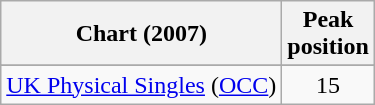<table class="wikitable">
<tr>
<th>Chart (2007)</th>
<th>Peak<br>position</th>
</tr>
<tr>
</tr>
<tr>
</tr>
<tr>
<td><a href='#'>UK Physical Singles</a> (<a href='#'>OCC</a>)</td>
<td align=center>15</td>
</tr>
</table>
